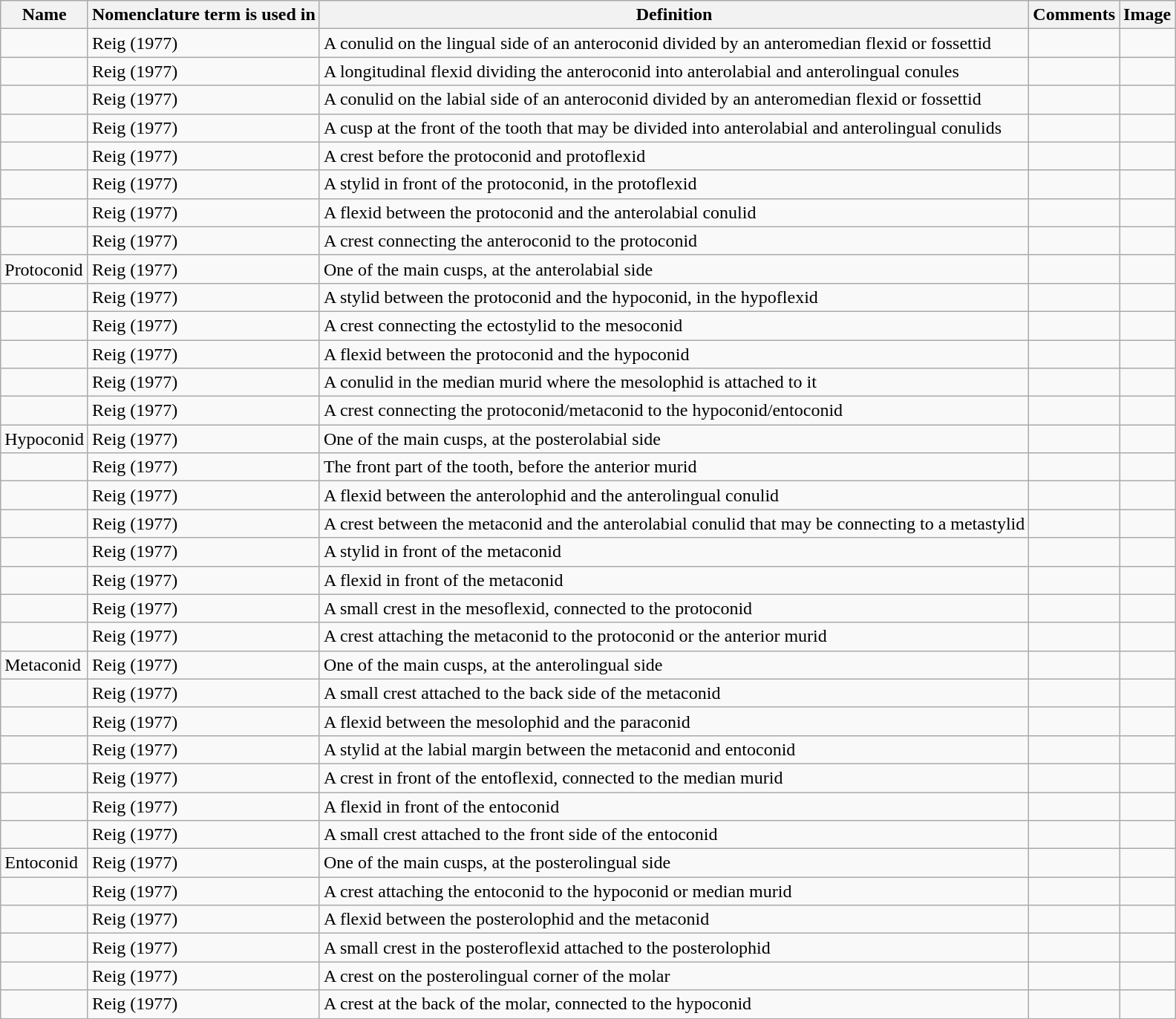<table class="wikitable sortable">
<tr>
<th>Name</th>
<th>Nomenclature term is used in</th>
<th>Definition</th>
<th>Comments</th>
<th>Image</th>
</tr>
<tr>
<td></td>
<td>Reig (1977)</td>
<td>A conulid on the lingual side of an anteroconid divided by an anteromedian flexid or fossettid</td>
<td></td>
<td></td>
</tr>
<tr>
<td></td>
<td>Reig (1977)</td>
<td>A longitudinal flexid dividing the anteroconid into anterolabial and anterolingual conules</td>
<td></td>
<td></td>
</tr>
<tr>
<td></td>
<td>Reig (1977)</td>
<td>A conulid on the labial side of an anteroconid divided by an anteromedian flexid or fossettid</td>
<td></td>
<td></td>
</tr>
<tr>
<td></td>
<td>Reig (1977)</td>
<td>A cusp at the front of the tooth that may be divided into anterolabial and anterolingual conulids</td>
<td></td>
<td></td>
</tr>
<tr>
<td></td>
<td>Reig (1977)</td>
<td>A crest before the protoconid and protoflexid</td>
<td></td>
<td></td>
</tr>
<tr>
<td></td>
<td>Reig (1977)</td>
<td>A stylid in front of the protoconid, in the protoflexid</td>
<td></td>
<td></td>
</tr>
<tr>
<td></td>
<td>Reig (1977)</td>
<td>A flexid between the protoconid and the anterolabial conulid</td>
<td></td>
<td></td>
</tr>
<tr>
<td></td>
<td>Reig (1977)</td>
<td>A crest connecting the anteroconid to the protoconid</td>
<td></td>
<td></td>
</tr>
<tr>
<td>Protoconid</td>
<td>Reig (1977)</td>
<td>One of the main cusps, at the anterolabial side</td>
<td></td>
<td></td>
</tr>
<tr>
<td></td>
<td>Reig (1977)</td>
<td>A stylid between the protoconid and the hypoconid, in the hypoflexid</td>
<td></td>
<td></td>
</tr>
<tr>
<td></td>
<td>Reig (1977)</td>
<td>A crest connecting the ectostylid to the mesoconid</td>
<td></td>
<td></td>
</tr>
<tr>
<td></td>
<td>Reig (1977)</td>
<td>A flexid between the protoconid and the hypoconid</td>
<td></td>
<td></td>
</tr>
<tr>
<td></td>
<td>Reig (1977)</td>
<td>A conulid in the median murid where the mesolophid is attached to it</td>
<td></td>
<td></td>
</tr>
<tr>
<td></td>
<td>Reig (1977)</td>
<td>A crest connecting the protoconid/metaconid to the hypoconid/entoconid</td>
<td></td>
<td></td>
</tr>
<tr>
<td>Hypoconid</td>
<td>Reig (1977)</td>
<td>One of the main cusps, at the posterolabial side</td>
<td></td>
<td></td>
</tr>
<tr>
<td></td>
<td>Reig (1977)</td>
<td>The front part of the tooth, before the anterior murid</td>
<td></td>
<td></td>
</tr>
<tr>
<td></td>
<td>Reig (1977)</td>
<td>A flexid between the anterolophid and the anterolingual conulid</td>
<td></td>
<td></td>
</tr>
<tr>
<td></td>
<td>Reig (1977)</td>
<td>A crest between the metaconid and the anterolabial conulid that may be connecting to a metastylid</td>
<td></td>
<td></td>
</tr>
<tr>
<td></td>
<td>Reig (1977)</td>
<td>A stylid in front of the metaconid</td>
<td></td>
<td></td>
</tr>
<tr>
<td></td>
<td>Reig (1977)</td>
<td>A flexid in front of the metaconid</td>
<td></td>
<td></td>
</tr>
<tr>
<td></td>
<td>Reig (1977)</td>
<td>A small crest in the mesoflexid, connected to the protoconid</td>
<td></td>
<td></td>
</tr>
<tr>
<td></td>
<td>Reig (1977)</td>
<td>A crest attaching the metaconid to the protoconid or the anterior murid</td>
<td></td>
<td></td>
</tr>
<tr>
<td>Metaconid</td>
<td>Reig (1977)</td>
<td>One of the main cusps, at the anterolingual side</td>
<td></td>
<td></td>
</tr>
<tr>
<td></td>
<td>Reig (1977)</td>
<td>A small crest attached to the back side of the metaconid</td>
<td></td>
<td></td>
</tr>
<tr>
<td></td>
<td>Reig (1977)</td>
<td>A flexid between the mesolophid and the paraconid</td>
<td></td>
<td></td>
</tr>
<tr>
<td></td>
<td>Reig (1977)</td>
<td>A stylid at the labial margin between the metaconid and entoconid</td>
<td></td>
<td></td>
</tr>
<tr>
<td></td>
<td>Reig (1977)</td>
<td>A crest in front of the entoflexid, connected to the median murid</td>
<td></td>
<td></td>
</tr>
<tr>
<td></td>
<td>Reig (1977)</td>
<td>A flexid in front of the entoconid</td>
<td></td>
<td></td>
</tr>
<tr>
<td></td>
<td>Reig (1977)</td>
<td>A small crest attached to the front side of the entoconid</td>
<td></td>
<td></td>
</tr>
<tr>
<td>Entoconid</td>
<td>Reig (1977)</td>
<td>One of the main cusps, at the posterolingual side</td>
<td></td>
<td></td>
</tr>
<tr>
<td></td>
<td>Reig (1977)</td>
<td>A crest attaching the entoconid to the hypoconid or median murid</td>
<td></td>
<td></td>
</tr>
<tr>
<td></td>
<td>Reig (1977)</td>
<td>A flexid between the posterolophid and the metaconid</td>
<td></td>
<td></td>
</tr>
<tr>
<td></td>
<td>Reig (1977)</td>
<td>A small crest in the posteroflexid attached to the posterolophid</td>
<td></td>
<td></td>
</tr>
<tr>
<td></td>
<td>Reig (1977)</td>
<td>A crest on the posterolingual corner of the molar</td>
<td></td>
<td></td>
</tr>
<tr>
<td></td>
<td>Reig (1977)</td>
<td>A crest at the back of the molar, connected to the hypoconid</td>
<td></td>
<td></td>
</tr>
</table>
